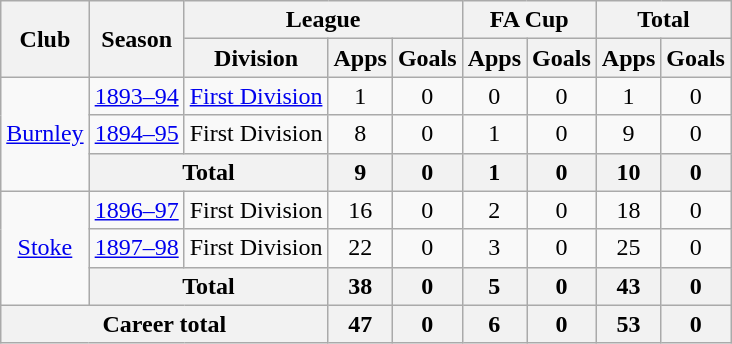<table class="wikitable" style="text-align: center;">
<tr>
<th rowspan="2">Club</th>
<th rowspan="2">Season</th>
<th colspan="3">League</th>
<th colspan="2">FA Cup</th>
<th colspan="2">Total</th>
</tr>
<tr>
<th>Division</th>
<th>Apps</th>
<th>Goals</th>
<th>Apps</th>
<th>Goals</th>
<th>Apps</th>
<th>Goals</th>
</tr>
<tr>
<td rowspan=3><a href='#'>Burnley</a></td>
<td><a href='#'>1893–94</a></td>
<td><a href='#'>First Division</a></td>
<td>1</td>
<td>0</td>
<td>0</td>
<td>0</td>
<td>1</td>
<td>0</td>
</tr>
<tr>
<td><a href='#'>1894–95</a></td>
<td>First Division</td>
<td>8</td>
<td>0</td>
<td>1</td>
<td>0</td>
<td>9</td>
<td>0</td>
</tr>
<tr>
<th colspan=2>Total</th>
<th>9</th>
<th>0</th>
<th>1</th>
<th>0</th>
<th>10</th>
<th>0</th>
</tr>
<tr>
<td rowspan=3><a href='#'>Stoke</a></td>
<td><a href='#'>1896–97</a></td>
<td>First Division</td>
<td>16</td>
<td>0</td>
<td>2</td>
<td>0</td>
<td>18</td>
<td>0</td>
</tr>
<tr>
<td><a href='#'>1897–98</a></td>
<td>First Division</td>
<td>22</td>
<td>0</td>
<td>3</td>
<td>0</td>
<td>25</td>
<td>0</td>
</tr>
<tr>
<th colspan=2>Total</th>
<th>38</th>
<th>0</th>
<th>5</th>
<th>0</th>
<th>43</th>
<th>0</th>
</tr>
<tr>
<th colspan="3">Career total</th>
<th>47</th>
<th>0</th>
<th>6</th>
<th>0</th>
<th>53</th>
<th>0</th>
</tr>
</table>
